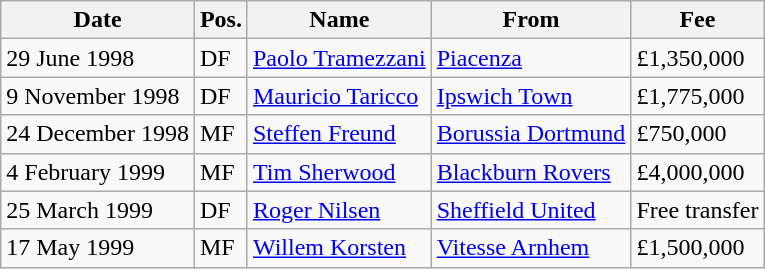<table class="wikitable">
<tr>
<th>Date</th>
<th>Pos.</th>
<th>Name</th>
<th>From</th>
<th>Fee</th>
</tr>
<tr>
<td>29 June 1998</td>
<td>DF</td>
<td> <a href='#'>Paolo Tramezzani</a></td>
<td> <a href='#'>Piacenza</a></td>
<td>£1,350,000</td>
</tr>
<tr>
<td>9 November 1998</td>
<td>DF</td>
<td> <a href='#'>Mauricio Taricco</a></td>
<td> <a href='#'>Ipswich Town</a></td>
<td>£1,775,000</td>
</tr>
<tr>
<td>24 December 1998</td>
<td>MF</td>
<td> <a href='#'>Steffen Freund</a></td>
<td> <a href='#'>Borussia Dortmund</a></td>
<td>£750,000</td>
</tr>
<tr>
<td>4 February 1999</td>
<td>MF</td>
<td> <a href='#'>Tim Sherwood</a></td>
<td> <a href='#'>Blackburn Rovers</a></td>
<td>£4,000,000</td>
</tr>
<tr>
<td>25 March 1999</td>
<td>DF</td>
<td> <a href='#'>Roger Nilsen</a></td>
<td> <a href='#'>Sheffield United</a></td>
<td>Free transfer</td>
</tr>
<tr>
<td>17 May 1999</td>
<td>MF</td>
<td> <a href='#'>Willem Korsten</a></td>
<td> <a href='#'>Vitesse Arnhem</a></td>
<td>£1,500,000</td>
</tr>
</table>
